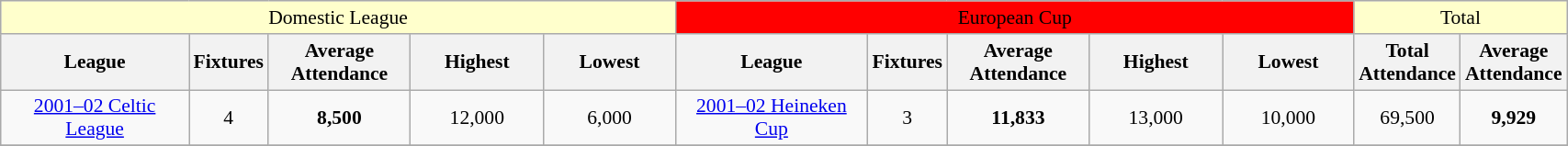<table class="wikitable sortable" style="font-size:90%; width:90%;">
<tr>
<td colspan="5" class="wikitable sortable" style="width:45%; background:#ffffcc; text-align:center;"><span>Domestic League</span></td>
<td colspan="5" class="wikitable sortable" style="width:45%; background:#f00; text-align:center;"><span>European Cup</span></td>
<td colspan="2" class="wikitable sortable" style="width:45%; background:#ffffcc; text-align:center;"><span>Total</span></td>
</tr>
<tr>
<th style="width:15%;">League</th>
<th style="width:5%;">Fixtures</th>
<th style="width:10%;">Average Attendance</th>
<th style="width:10%;">Highest</th>
<th style="width:10%;">Lowest</th>
<th style="width:15%;">League</th>
<th style="width:5%;">Fixtures</th>
<th style="width:10%;">Average Attendance</th>
<th style="width:10%;">Highest</th>
<th style="width:10%;">Lowest</th>
<th style="width:10%;">Total Attendance</th>
<th style="width:10%;">Average Attendance</th>
</tr>
<tr>
<td align=center><a href='#'>2001–02 Celtic League</a></td>
<td align=center>4</td>
<td align=center><strong>8,500</strong></td>
<td align=center>12,000</td>
<td align=center>6,000</td>
<td align=center><a href='#'>2001–02 Heineken Cup</a></td>
<td align=center>3</td>
<td align=center><strong>11,833</strong></td>
<td align=center>13,000</td>
<td align=center>10,000</td>
<td align=center>69,500</td>
<td align=center><strong>9,929</strong></td>
</tr>
<tr>
</tr>
</table>
